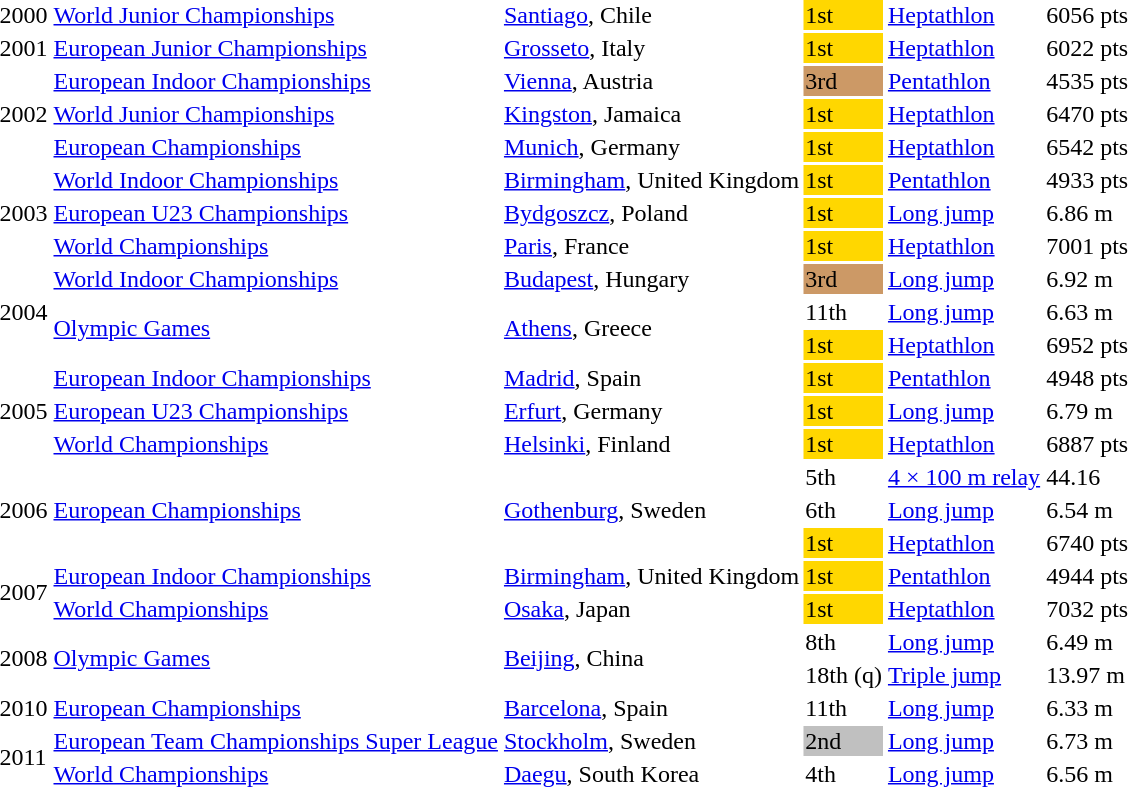<table>
<tr>
<td>2000</td>
<td><a href='#'>World Junior Championships</a></td>
<td><a href='#'>Santiago</a>, Chile</td>
<td bgcolor=gold>1st</td>
<td><a href='#'>Heptathlon</a></td>
<td>6056 pts</td>
<td></td>
</tr>
<tr>
<td>2001</td>
<td><a href='#'>European Junior Championships</a></td>
<td><a href='#'>Grosseto</a>, Italy</td>
<td bgcolor=gold>1st</td>
<td><a href='#'>Heptathlon</a></td>
<td>6022 pts</td>
<td></td>
</tr>
<tr>
<td rowspan=3>2002</td>
<td><a href='#'>European Indoor Championships</a></td>
<td><a href='#'>Vienna</a>, Austria</td>
<td bgcolor=cc9966>3rd</td>
<td><a href='#'>Pentathlon</a></td>
<td>4535 pts</td>
<td></td>
</tr>
<tr>
<td><a href='#'>World Junior Championships</a></td>
<td><a href='#'>Kingston</a>, Jamaica</td>
<td bgcolor=gold>1st</td>
<td><a href='#'>Heptathlon</a></td>
<td>6470 pts</td>
<td><strong></strong></td>
</tr>
<tr>
<td><a href='#'>European Championships</a></td>
<td><a href='#'>Munich</a>, Germany</td>
<td bgcolor=gold>1st</td>
<td><a href='#'>Heptathlon</a></td>
<td>6542 pts</td>
<td><strong></strong></td>
</tr>
<tr>
<td rowspan=3>2003</td>
<td><a href='#'>World Indoor Championships</a></td>
<td><a href='#'>Birmingham</a>, United Kingdom</td>
<td bgcolor=gold>1st</td>
<td><a href='#'>Pentathlon</a></td>
<td>4933 pts</td>
<td><strong></strong> <strong></strong></td>
</tr>
<tr>
<td><a href='#'>European U23 Championships</a></td>
<td><a href='#'>Bydgoszcz</a>, Poland</td>
<td bgcolor=gold>1st</td>
<td><a href='#'>Long jump</a></td>
<td>6.86 m</td>
<td><strong></strong> <strong></strong></td>
</tr>
<tr>
<td><a href='#'>World Championships</a></td>
<td><a href='#'>Paris</a>, France</td>
<td bgcolor=gold>1st</td>
<td><a href='#'>Heptathlon</a></td>
<td>7001 pts</td>
<td> <strong></strong></td>
</tr>
<tr>
<td rowspan=3>2004</td>
<td><a href='#'>World Indoor Championships</a></td>
<td><a href='#'>Budapest</a>, Hungary</td>
<td bgcolor=cc9966>3rd</td>
<td><a href='#'>Long jump</a></td>
<td>6.92 m</td>
<td><strong></strong></td>
</tr>
<tr>
<td rowspan=2><a href='#'>Olympic Games</a></td>
<td rowspan=2><a href='#'>Athens</a>, Greece</td>
<td>11th</td>
<td><a href='#'>Long jump</a></td>
<td>6.63 m</td>
<td></td>
</tr>
<tr>
<td bgcolor=gold>1st</td>
<td><a href='#'>Heptathlon</a></td>
<td>6952 pts</td>
<td> </td>
</tr>
<tr>
<td rowspan=3>2005</td>
<td><a href='#'>European Indoor Championships</a></td>
<td><a href='#'>Madrid</a>, Spain</td>
<td bgcolor=gold>1st</td>
<td><a href='#'>Pentathlon</a></td>
<td>4948 pts</td>
<td> <strong></strong> <strong></strong></td>
</tr>
<tr>
<td><a href='#'>European U23 Championships</a></td>
<td><a href='#'>Erfurt</a>, Germany</td>
<td bgcolor=gold>1st</td>
<td><a href='#'>Long jump</a></td>
<td>6.79 m</td>
<td></td>
</tr>
<tr>
<td><a href='#'>World Championships</a></td>
<td><a href='#'>Helsinki</a>, Finland</td>
<td bgcolor=gold>1st</td>
<td><a href='#'>Heptathlon</a></td>
<td>6887 pts</td>
<td> </td>
</tr>
<tr>
<td rowspan=3>2006</td>
<td rowspan=3><a href='#'>European Championships</a></td>
<td rowspan=3><a href='#'>Gothenburg</a>, Sweden</td>
<td>5th</td>
<td><a href='#'>4 × 100 m relay</a></td>
<td>44.16</td>
<td></td>
</tr>
<tr>
<td>6th</td>
<td><a href='#'>Long jump</a></td>
<td>6.54 m</td>
<td></td>
</tr>
<tr>
<td bgcolor=gold>1st</td>
<td><a href='#'>Heptathlon</a></td>
<td>6740 pts</td>
<td> <strong></strong></td>
</tr>
<tr>
<td rowspan=2>2007</td>
<td><a href='#'>European Indoor Championships</a></td>
<td><a href='#'>Birmingham</a>, United Kingdom</td>
<td bgcolor=gold>1st</td>
<td><a href='#'>Pentathlon</a></td>
<td>4944 pts</td>
<td> </td>
</tr>
<tr>
<td><a href='#'>World Championships</a></td>
<td><a href='#'>Osaka</a>, Japan</td>
<td bgcolor=gold>1st</td>
<td><a href='#'>Heptathlon</a></td>
<td>7032 pts</td>
<td> <strong></strong></td>
</tr>
<tr>
<td rowspan=2>2008</td>
<td rowspan=2><a href='#'>Olympic Games</a></td>
<td rowspan=2><a href='#'>Beijing</a>, China</td>
<td>8th</td>
<td><a href='#'>Long jump</a></td>
<td>6.49 m</td>
<td></td>
</tr>
<tr>
<td>18th (q)</td>
<td><a href='#'>Triple jump</a></td>
<td>13.97 m</td>
<td></td>
</tr>
<tr>
<td>2010</td>
<td><a href='#'>European Championships</a></td>
<td><a href='#'>Barcelona</a>, Spain</td>
<td>11th</td>
<td><a href='#'>Long jump</a></td>
<td>6.33 m</td>
<td></td>
</tr>
<tr>
<td rowspan=2>2011</td>
<td><a href='#'>European Team Championships Super League</a></td>
<td><a href='#'>Stockholm</a>, Sweden</td>
<td bgcolor=silver>2nd</td>
<td><a href='#'>Long jump</a></td>
<td>6.73 m</td>
<td></td>
</tr>
<tr>
<td><a href='#'>World Championships</a></td>
<td><a href='#'>Daegu</a>, South Korea</td>
<td>4th</td>
<td><a href='#'>Long jump</a></td>
<td>6.56 m</td>
<td></td>
</tr>
</table>
